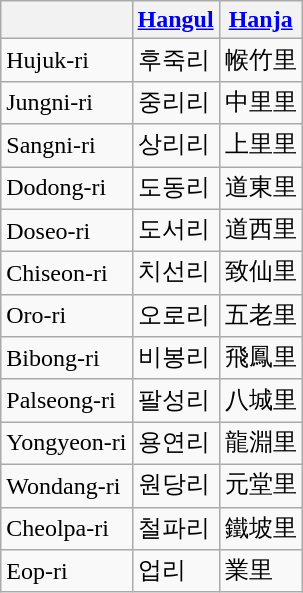<table class="wikitable">
<tr>
<th></th>
<th><a href='#'>Hangul</a></th>
<th><a href='#'>Hanja</a></th>
</tr>
<tr>
<td>Hujuk-ri</td>
<td>후죽리</td>
<td>帿竹里</td>
</tr>
<tr>
<td>Jungni-ri</td>
<td>중리리</td>
<td>中里里</td>
</tr>
<tr>
<td>Sangni-ri</td>
<td>상리리</td>
<td>上里里</td>
</tr>
<tr>
<td>Dodong-ri</td>
<td>도동리</td>
<td>道東里</td>
</tr>
<tr>
<td>Doseo-ri</td>
<td>도서리</td>
<td>道西里</td>
</tr>
<tr>
<td>Chiseon-ri</td>
<td>치선리</td>
<td>致仙里</td>
</tr>
<tr>
<td>Oro-ri</td>
<td>오로리</td>
<td>五老里</td>
</tr>
<tr>
<td>Bibong-ri</td>
<td>비봉리</td>
<td>飛鳳里</td>
</tr>
<tr>
<td>Palseong-ri</td>
<td>팔성리</td>
<td>八城里</td>
</tr>
<tr>
<td>Yongyeon-ri</td>
<td>용연리</td>
<td>龍淵里</td>
</tr>
<tr>
<td>Wondang-ri</td>
<td>원당리</td>
<td>元堂里</td>
</tr>
<tr>
<td>Cheolpa-ri</td>
<td>철파리</td>
<td>鐵坡里</td>
</tr>
<tr>
<td>Eop-ri</td>
<td>업리</td>
<td>業里</td>
</tr>
</table>
